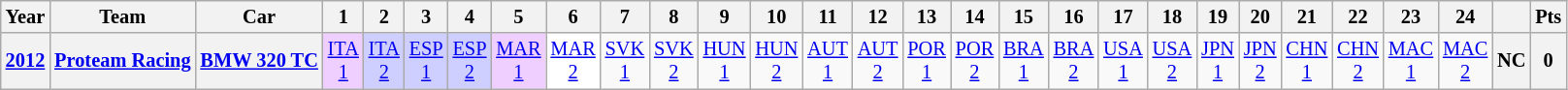<table class="wikitable" style="text-align:center; font-size:85%">
<tr>
<th>Year</th>
<th>Team</th>
<th>Car</th>
<th>1</th>
<th>2</th>
<th>3</th>
<th>4</th>
<th>5</th>
<th>6</th>
<th>7</th>
<th>8</th>
<th>9</th>
<th>10</th>
<th>11</th>
<th>12</th>
<th>13</th>
<th>14</th>
<th>15</th>
<th>16</th>
<th>17</th>
<th>18</th>
<th>19</th>
<th>20</th>
<th>21</th>
<th>22</th>
<th>23</th>
<th>24</th>
<th></th>
<th>Pts</th>
</tr>
<tr>
<th><a href='#'>2012</a></th>
<th><a href='#'>Proteam Racing</a></th>
<th><a href='#'>BMW 320 TC</a></th>
<td style="background:#efcfff;"><a href='#'>ITA<br>1</a><br></td>
<td style="background:#CFCFFF;"><a href='#'>ITA<br>2</a><br></td>
<td style="background:#CFCFFF;"><a href='#'>ESP<br>1</a><br></td>
<td style="background:#CFCFFF;"><a href='#'>ESP<br>2</a><br></td>
<td style="background:#efcfff;"><a href='#'>MAR<br>1</a><br></td>
<td style="background:#ffffff;"><a href='#'>MAR<br>2</a><br></td>
<td><a href='#'>SVK<br>1</a></td>
<td><a href='#'>SVK<br>2</a></td>
<td><a href='#'>HUN<br>1</a></td>
<td><a href='#'>HUN<br>2</a></td>
<td><a href='#'>AUT<br>1</a></td>
<td><a href='#'>AUT<br>2</a></td>
<td><a href='#'>POR<br>1</a></td>
<td><a href='#'>POR<br>2</a></td>
<td><a href='#'>BRA<br>1</a></td>
<td><a href='#'>BRA<br>2</a></td>
<td><a href='#'>USA<br>1</a></td>
<td><a href='#'>USA<br>2</a></td>
<td><a href='#'>JPN<br>1</a></td>
<td><a href='#'>JPN<br>2</a></td>
<td><a href='#'>CHN<br>1</a></td>
<td><a href='#'>CHN<br>2</a></td>
<td><a href='#'>MAC<br>1</a></td>
<td><a href='#'>MAC<br>2</a></td>
<th>NC</th>
<th>0</th>
</tr>
</table>
